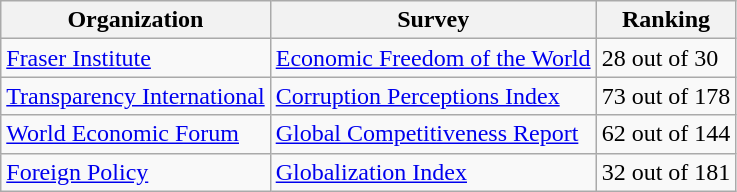<table class="wikitable">
<tr>
<th>Organization</th>
<th>Survey</th>
<th>Ranking</th>
</tr>
<tr>
<td><a href='#'>Fraser Institute</a></td>
<td><a href='#'>Economic Freedom of the World</a></td>
<td>28 out of 30</td>
</tr>
<tr>
<td><a href='#'>Transparency International</a></td>
<td><a href='#'>Corruption Perceptions Index</a></td>
<td>73 out of 178</td>
</tr>
<tr>
<td><a href='#'>World Economic Forum</a></td>
<td><a href='#'>Global Competitiveness Report</a></td>
<td>62 out of 144</td>
</tr>
<tr>
<td><a href='#'>Foreign Policy</a></td>
<td><a href='#'>Globalization Index</a></td>
<td>32 out of 181</td>
</tr>
</table>
